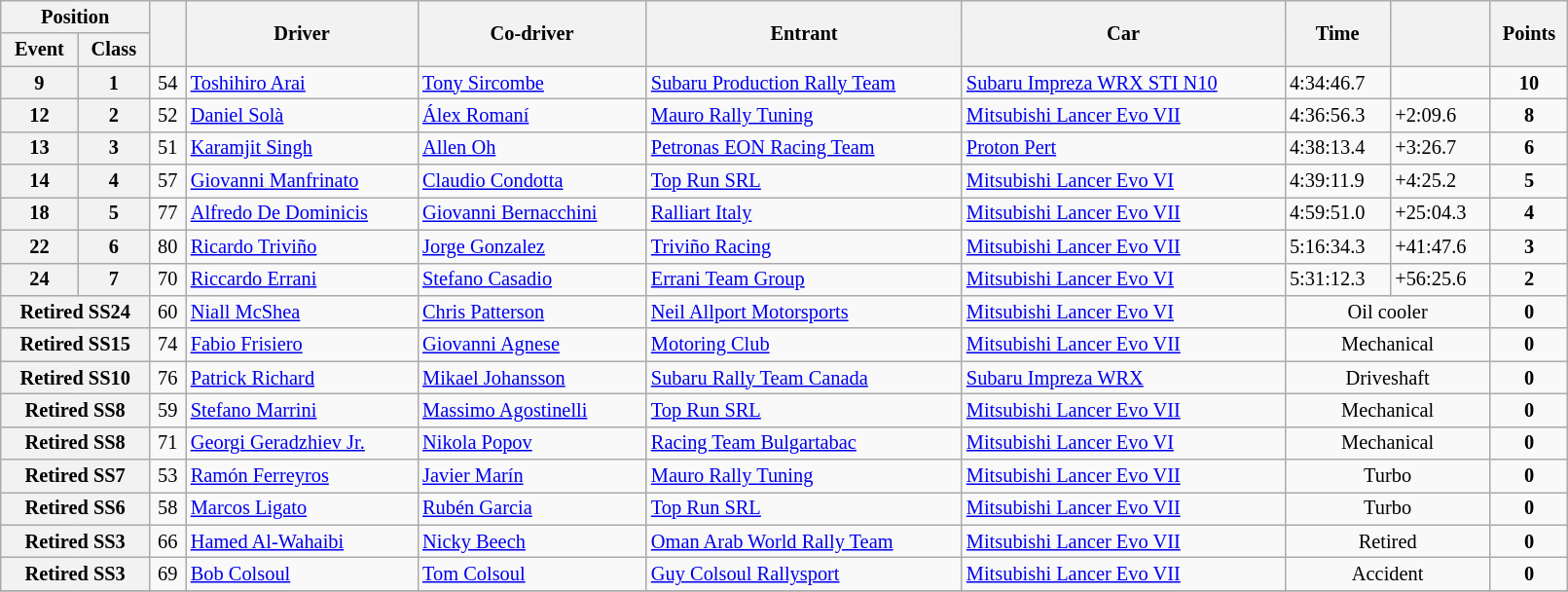<table class="wikitable" width=85% style="font-size: 85%;">
<tr>
<th colspan="2">Position</th>
<th rowspan="2"></th>
<th rowspan="2">Driver</th>
<th rowspan="2">Co-driver</th>
<th rowspan="2">Entrant</th>
<th rowspan="2">Car</th>
<th rowspan="2">Time</th>
<th rowspan="2"></th>
<th rowspan="2">Points</th>
</tr>
<tr>
<th>Event</th>
<th>Class</th>
</tr>
<tr>
<th>9</th>
<th>1</th>
<td align="center">54</td>
<td> <a href='#'>Toshihiro Arai</a></td>
<td> <a href='#'>Tony Sircombe</a></td>
<td> <a href='#'>Subaru Production Rally Team</a></td>
<td><a href='#'>Subaru Impreza WRX STI N10</a></td>
<td>4:34:46.7</td>
<td></td>
<td align="center"><strong>10</strong></td>
</tr>
<tr>
<th>12</th>
<th>2</th>
<td align="center">52</td>
<td> <a href='#'>Daniel Solà</a></td>
<td> <a href='#'>Álex Romaní</a></td>
<td> <a href='#'>Mauro Rally Tuning</a></td>
<td><a href='#'>Mitsubishi Lancer Evo VII</a></td>
<td>4:36:56.3</td>
<td>+2:09.6</td>
<td align="center"><strong>8</strong></td>
</tr>
<tr>
<th>13</th>
<th>3</th>
<td align="center">51</td>
<td> <a href='#'>Karamjit Singh</a></td>
<td> <a href='#'>Allen Oh</a></td>
<td> <a href='#'>Petronas EON Racing Team</a></td>
<td><a href='#'>Proton Pert</a></td>
<td>4:38:13.4</td>
<td>+3:26.7</td>
<td align="center"><strong>6</strong></td>
</tr>
<tr>
<th>14</th>
<th>4</th>
<td align="center">57</td>
<td> <a href='#'>Giovanni Manfrinato</a></td>
<td> <a href='#'>Claudio Condotta</a></td>
<td> <a href='#'>Top Run SRL</a></td>
<td><a href='#'>Mitsubishi Lancer Evo VI</a></td>
<td>4:39:11.9</td>
<td>+4:25.2</td>
<td align="center"><strong>5</strong></td>
</tr>
<tr>
<th>18</th>
<th>5</th>
<td align="center">77</td>
<td> <a href='#'>Alfredo De Dominicis</a></td>
<td> <a href='#'>Giovanni Bernacchini</a></td>
<td> <a href='#'>Ralliart Italy</a></td>
<td><a href='#'>Mitsubishi Lancer Evo VII</a></td>
<td>4:59:51.0</td>
<td>+25:04.3</td>
<td align="center"><strong>4</strong></td>
</tr>
<tr>
<th>22</th>
<th>6</th>
<td align="center">80</td>
<td> <a href='#'>Ricardo Triviño</a></td>
<td> <a href='#'>Jorge Gonzalez</a></td>
<td> <a href='#'>Triviño Racing</a></td>
<td><a href='#'>Mitsubishi Lancer Evo VII</a></td>
<td>5:16:34.3</td>
<td>+41:47.6</td>
<td align="center"><strong>3</strong></td>
</tr>
<tr>
<th>24</th>
<th>7</th>
<td align="center">70</td>
<td> <a href='#'>Riccardo Errani</a></td>
<td> <a href='#'>Stefano Casadio</a></td>
<td> <a href='#'>Errani Team Group</a></td>
<td><a href='#'>Mitsubishi Lancer Evo VI</a></td>
<td>5:31:12.3</td>
<td>+56:25.6</td>
<td align="center"><strong>2</strong></td>
</tr>
<tr>
<th colspan="2">Retired SS24</th>
<td align="center">60</td>
<td> <a href='#'>Niall McShea</a></td>
<td> <a href='#'>Chris Patterson</a></td>
<td> <a href='#'>Neil Allport Motorsports</a></td>
<td><a href='#'>Mitsubishi Lancer Evo VI</a></td>
<td align="center" colspan="2">Oil cooler</td>
<td align="center"><strong>0</strong></td>
</tr>
<tr>
<th colspan="2">Retired SS15</th>
<td align="center">74</td>
<td> <a href='#'>Fabio Frisiero</a></td>
<td> <a href='#'>Giovanni Agnese</a></td>
<td> <a href='#'>Motoring Club</a></td>
<td><a href='#'>Mitsubishi Lancer Evo VII</a></td>
<td align="center" colspan="2">Mechanical</td>
<td align="center"><strong>0</strong></td>
</tr>
<tr>
<th colspan="2">Retired SS10</th>
<td align="center">76</td>
<td> <a href='#'>Patrick Richard</a></td>
<td> <a href='#'>Mikael Johansson</a></td>
<td> <a href='#'>Subaru Rally Team Canada</a></td>
<td><a href='#'>Subaru Impreza WRX</a></td>
<td align="center" colspan="2">Driveshaft</td>
<td align="center"><strong>0</strong></td>
</tr>
<tr>
<th colspan="2">Retired SS8</th>
<td align="center">59</td>
<td> <a href='#'>Stefano Marrini</a></td>
<td> <a href='#'>Massimo Agostinelli</a></td>
<td> <a href='#'>Top Run SRL</a></td>
<td><a href='#'>Mitsubishi Lancer Evo VII</a></td>
<td align="center" colspan="2">Mechanical</td>
<td align="center"><strong>0</strong></td>
</tr>
<tr>
<th colspan="2">Retired SS8</th>
<td align="center">71</td>
<td> <a href='#'>Georgi Geradzhiev Jr.</a></td>
<td> <a href='#'>Nikola Popov</a></td>
<td> <a href='#'>Racing Team Bulgartabac</a></td>
<td><a href='#'>Mitsubishi Lancer Evo VI</a></td>
<td align="center" colspan="2">Mechanical</td>
<td align="center"><strong>0</strong></td>
</tr>
<tr>
<th colspan="2">Retired SS7</th>
<td align="center">53</td>
<td> <a href='#'>Ramón Ferreyros</a></td>
<td> <a href='#'>Javier Marín</a></td>
<td> <a href='#'>Mauro Rally Tuning</a></td>
<td><a href='#'>Mitsubishi Lancer Evo VII</a></td>
<td align="center" colspan="2">Turbo</td>
<td align="center"><strong>0</strong></td>
</tr>
<tr>
<th colspan="2">Retired SS6</th>
<td align="center">58</td>
<td> <a href='#'>Marcos Ligato</a></td>
<td> <a href='#'>Rubén Garcia</a></td>
<td> <a href='#'>Top Run SRL</a></td>
<td><a href='#'>Mitsubishi Lancer Evo VII</a></td>
<td align="center" colspan="2">Turbo</td>
<td align="center"><strong>0</strong></td>
</tr>
<tr>
<th colspan="2">Retired SS3</th>
<td align="center">66</td>
<td> <a href='#'>Hamed Al-Wahaibi</a></td>
<td> <a href='#'>Nicky Beech</a></td>
<td> <a href='#'>Oman Arab World Rally Team</a></td>
<td><a href='#'>Mitsubishi Lancer Evo VII</a></td>
<td align="center" colspan="2">Retired</td>
<td align="center"><strong>0</strong></td>
</tr>
<tr>
<th colspan="2">Retired SS3</th>
<td align="center">69</td>
<td> <a href='#'>Bob Colsoul</a></td>
<td> <a href='#'>Tom Colsoul</a></td>
<td> <a href='#'>Guy Colsoul Rallysport</a></td>
<td><a href='#'>Mitsubishi Lancer Evo VII</a></td>
<td align="center" colspan="2">Accident</td>
<td align="center"><strong>0</strong></td>
</tr>
<tr>
</tr>
</table>
